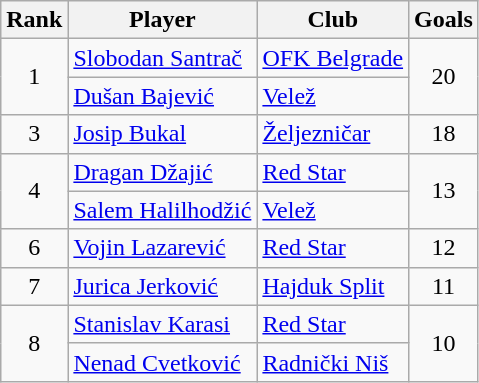<table class="wikitable" style="text-align:center">
<tr>
<th>Rank</th>
<th>Player</th>
<th>Club</th>
<th>Goals</th>
</tr>
<tr>
<td rowspan="2">1</td>
<td align="left"> <a href='#'>Slobodan Santrač</a></td>
<td align="left"><a href='#'>OFK Belgrade</a></td>
<td rowspan="2">20</td>
</tr>
<tr>
<td align="left"> <a href='#'>Dušan Bajević</a></td>
<td align="left"><a href='#'>Velež</a></td>
</tr>
<tr>
<td rowspan="1">3</td>
<td align="left"> <a href='#'>Josip Bukal</a></td>
<td align="left"><a href='#'>Željezničar</a></td>
<td>18</td>
</tr>
<tr>
<td rowspan="2">4</td>
<td align="left"> <a href='#'>Dragan Džajić</a></td>
<td align="left"><a href='#'>Red Star</a></td>
<td rowspan="2">13</td>
</tr>
<tr>
<td align="left"> <a href='#'>Salem Halilhodžić</a></td>
<td align="left"><a href='#'>Velež</a></td>
</tr>
<tr>
<td rowspan="1">6</td>
<td align="left"> <a href='#'>Vojin Lazarević</a></td>
<td align="left"><a href='#'>Red Star</a></td>
<td>12</td>
</tr>
<tr>
<td rowspan="1">7</td>
<td align="left"> <a href='#'>Jurica Jerković</a></td>
<td align="left"><a href='#'>Hajduk Split</a></td>
<td>11</td>
</tr>
<tr>
<td rowspan="2">8</td>
<td align="left"> <a href='#'>Stanislav Karasi</a></td>
<td align="left"><a href='#'>Red Star</a></td>
<td rowspan="2">10</td>
</tr>
<tr>
<td align="left"> <a href='#'>Nenad Cvetković</a></td>
<td align="left"><a href='#'>Radnički Niš</a></td>
</tr>
</table>
